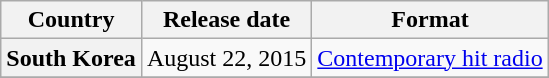<table class="wikitable plainrowheaders">
<tr>
<th scope="col">Country</th>
<th scope="col">Release date</th>
<th scope="col">Format</th>
</tr>
<tr>
<th scope="row">South Korea</th>
<td>August 22, 2015</td>
<td><a href='#'>Contemporary hit radio</a></td>
</tr>
<tr>
</tr>
</table>
